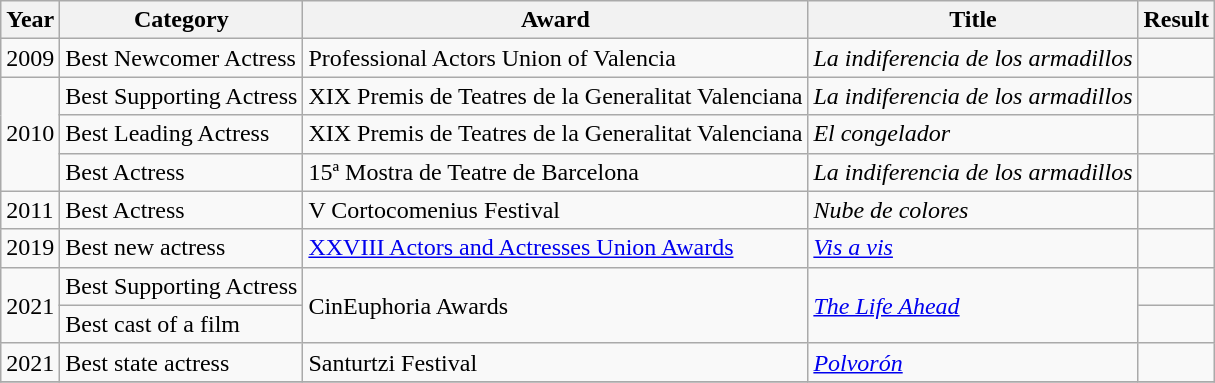<table class="wikitable">
<tr>
<th>Year</th>
<th>Category</th>
<th>Award</th>
<th>Title</th>
<th>Result</th>
</tr>
<tr>
<td>2009</td>
<td>Best Newcomer Actress</td>
<td>Professional Actors Union of Valencia</td>
<td><em>La indiferencia de los armadillos</em></td>
<td></td>
</tr>
<tr>
<td rowspan="3">2010</td>
<td>Best Supporting Actress</td>
<td>XIX Premis de Teatres de la Generalitat Valenciana</td>
<td><em>La indiferencia de los armadillos</em></td>
<td></td>
</tr>
<tr>
<td>Best Leading Actress</td>
<td>XIX Premis de Teatres de la Generalitat Valenciana</td>
<td><em>El congelador</em></td>
<td></td>
</tr>
<tr>
<td>Best Actress</td>
<td>15ª Mostra de Teatre de Barcelona</td>
<td><em>La indiferencia de los armadillos</em></td>
<td></td>
</tr>
<tr>
<td>2011</td>
<td>Best Actress</td>
<td>V Cortocomenius Festival</td>
<td><em>Nube de colores</em></td>
<td></td>
</tr>
<tr>
<td>2019</td>
<td>Best new actress</td>
<td><a href='#'>XXVIII Actors and Actresses Union Awards</a></td>
<td><em><a href='#'>Vis a vis</a></em></td>
<td></td>
</tr>
<tr>
<td rowspan="2">2021</td>
<td>Best Supporting Actress</td>
<td rowspan="2">CinEuphoria Awards</td>
<td rowspan="2"><em><a href='#'>The Life Ahead</a></em></td>
<td></td>
</tr>
<tr>
<td>Best cast of a film</td>
<td></td>
</tr>
<tr>
<td>2021</td>
<td>Best state actress</td>
<td>Santurtzi Festival</td>
<td><em><a href='#'>Polvorón</a></em></td>
<td></td>
</tr>
<tr>
</tr>
</table>
